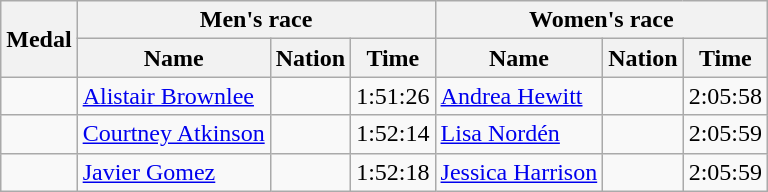<table class="wikitable">
<tr>
<th rowspan="2">Medal</th>
<th colspan="3">Men's race</th>
<th colspan="3">Women's race</th>
</tr>
<tr>
<th>Name</th>
<th>Nation</th>
<th>Time</th>
<th>Name</th>
<th>Nation</th>
<th>Time</th>
</tr>
<tr>
<td align="center"></td>
<td><a href='#'>Alistair Brownlee</a></td>
<td></td>
<td>1:51:26</td>
<td><a href='#'>Andrea Hewitt</a></td>
<td></td>
<td>2:05:58</td>
</tr>
<tr>
<td align="center"></td>
<td><a href='#'>Courtney Atkinson</a></td>
<td></td>
<td>1:52:14</td>
<td><a href='#'>Lisa Nordén</a></td>
<td></td>
<td>2:05:59</td>
</tr>
<tr>
<td align="center"></td>
<td><a href='#'>Javier Gomez</a></td>
<td></td>
<td>1:52:18</td>
<td><a href='#'>Jessica Harrison</a></td>
<td></td>
<td>2:05:59</td>
</tr>
</table>
